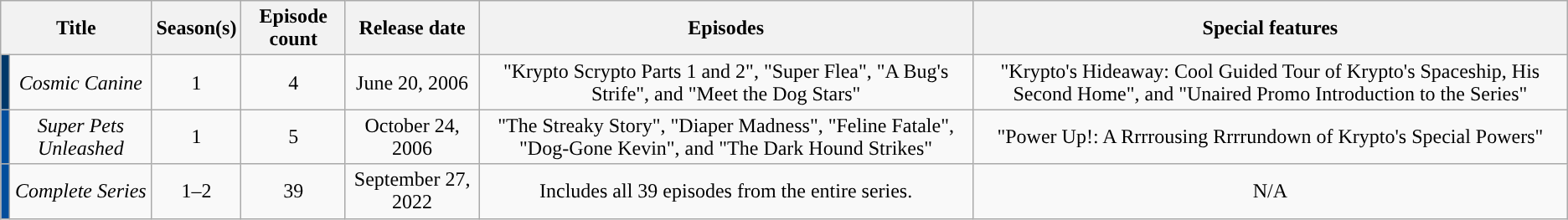<table class="wikitable" style="text-align: center;">
<tr>
<th colspan=2>Title</th>
<th>Season(s)</th>
<th>Episode count</th>
<th>Release date</th>
<th>Episodes</th>
<th>Special features</th>
</tr>
<tr>
<td style="background:#00386a"></td>
<td><em>Cosmic Canine</em></td>
<td>1</td>
<td>4</td>
<td>June 20, 2006</td>
<td>"Krypto Scrypto Parts 1 and 2", "Super Flea", "A Bug's Strife", and "Meet the Dog Stars"</td>
<td>"Krypto's Hideaway: Cool Guided Tour of Krypto's Spaceship, His Second Home", and "Unaired Promo Introduction to the Series"</td>
</tr>
<tr>
<td style="background:#024e9c"></td>
<td><em>Super Pets Unleashed</em></td>
<td>1</td>
<td>5</td>
<td>October 24, 2006</td>
<td>"The Streaky Story", "Diaper Madness", "Feline Fatale", "Dog-Gone Kevin", and "The Dark Hound Strikes"</td>
<td>"Power Up!: A Rrrrousing Rrrrundown of Krypto's Special Powers"</td>
</tr>
<tr>
<td style="background:#024e9c"></td>
<td><em>Complete Series</em></td>
<td>1–2</td>
<td>39</td>
<td>September 27, 2022</td>
<td>Includes all 39 episodes from the entire series.</td>
<td>N/A</td>
</tr>
</table>
